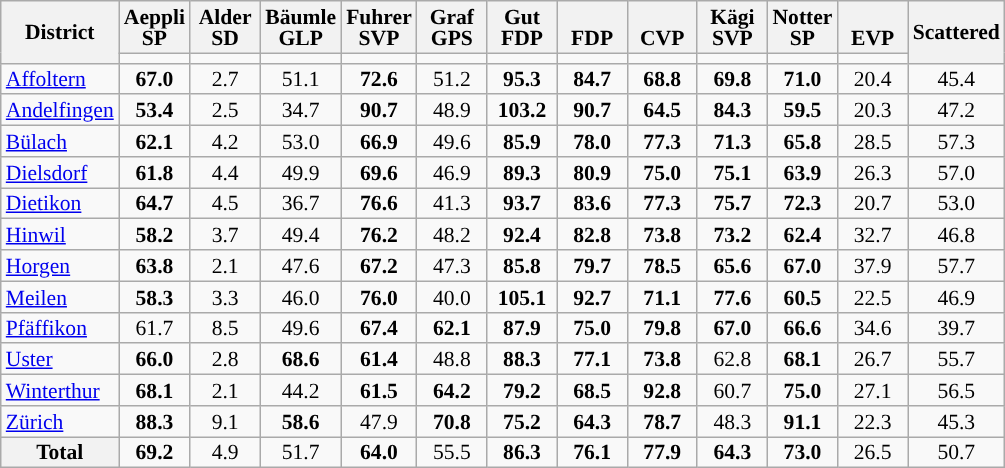<table class="wikitable" style="text-align:center; font-size:90%; line-height:14px;">
<tr>
<th rowspan=2>District</th>
<th>Aeppli<br>SP</th>
<th>Alder<br>SD</th>
<th>Bäumle<br>GLP</th>
<th>Fuhrer<br>SVP</th>
<th>Graf<br>GPS</th>
<th>Gut<br>FDP</th>
<th><br>FDP</th>
<th><br>CVP</th>
<th>Kägi<br>SVP</th>
<th>Notter<br>SP</th>
<th><br>EVP</th>
<th rowspan=2>Scattered</th>
</tr>
<tr>
<td style="width:40px; background-color:"></td>
<td style="width:40px; background-color:"></td>
<td style="width:40px; background-color:"></td>
<td style="width:40px; background-color:"></td>
<td style="width:40px; background-color:"></td>
<td style="width:40px; background-color:"></td>
<td style="width:40px; background-color:"></td>
<td style="width:40px; background-color:"></td>
<td style="width:40px; background-color:"></td>
<td style="width:40px; background-color:"></td>
<td style="width:40px; background-color:"></td>
</tr>
<tr>
<td align="left"><a href='#'>Affoltern</a></td>
<td style="background-color:#"><strong>67.0</strong></td>
<td>2.7</td>
<td>51.1</td>
<td style="background-color:#"><strong>72.6</strong></td>
<td>51.2</td>
<td style="background-color:#"><strong>95.3</strong></td>
<td style="background-color:#"><strong>84.7</strong></td>
<td style="background-color:#"><strong>68.8</strong></td>
<td style="background-color:#"><strong>69.8</strong></td>
<td style="background-color:#"><strong>71.0</strong></td>
<td>20.4</td>
<td>45.4</td>
</tr>
<tr>
<td align="left"><a href='#'>Andelfingen</a></td>
<td style="background-color:#"><strong>53.4</strong></td>
<td>2.5</td>
<td>34.7</td>
<td style="background-color:#"><strong>90.7</strong></td>
<td>48.9</td>
<td style="background-color:#"><strong>103.2</strong></td>
<td style="background-color:#"><strong>90.7</strong></td>
<td style="background-color:#"><strong>64.5</strong></td>
<td style="background-color:#"><strong>84.3</strong></td>
<td style="background-color:#"><strong>59.5</strong></td>
<td>20.3</td>
<td>47.2</td>
</tr>
<tr>
<td align="left"><a href='#'>Bülach</a></td>
<td style="background-color:#"><strong>62.1</strong></td>
<td>4.2</td>
<td>53.0</td>
<td style="background-color:#"><strong>66.9</strong></td>
<td>49.6</td>
<td style="background-color:#"><strong>85.9</strong></td>
<td style="background-color:#"><strong>78.0</strong></td>
<td style="background-color:#"><strong>77.3</strong></td>
<td style="background-color:#"><strong>71.3</strong></td>
<td style="background-color:#"><strong>65.8</strong></td>
<td>28.5</td>
<td>57.3</td>
</tr>
<tr>
<td align="left"><a href='#'>Dielsdorf</a></td>
<td style="background-color:#"><strong>61.8</strong></td>
<td>4.4</td>
<td>49.9</td>
<td style="background-color:#"><strong>69.6</strong></td>
<td>46.9</td>
<td style="background-color:#"><strong>89.3</strong></td>
<td style="background-color:#"><strong>80.9</strong></td>
<td style="background-color:#"><strong>75.0</strong></td>
<td style="background-color:#"><strong>75.1</strong></td>
<td style="background-color:#"><strong>63.9</strong></td>
<td>26.3</td>
<td>57.0</td>
</tr>
<tr>
<td align="left"><a href='#'>Dietikon</a></td>
<td style="background-color:#"><strong>64.7</strong></td>
<td>4.5</td>
<td>36.7</td>
<td style="background-color:#"><strong>76.6</strong></td>
<td>41.3</td>
<td style="background-color:#"><strong>93.7</strong></td>
<td style="background-color:#"><strong>83.6</strong></td>
<td style="background-color:#"><strong>77.3</strong></td>
<td style="background-color:#"><strong>75.7</strong></td>
<td style="background-color:#"><strong>72.3</strong></td>
<td>20.7</td>
<td>53.0</td>
</tr>
<tr>
<td align="left"><a href='#'>Hinwil</a></td>
<td style="background-color:#"><strong>58.2</strong></td>
<td>3.7</td>
<td>49.4</td>
<td style="background-color:#"><strong>76.2</strong></td>
<td>48.2</td>
<td style="background-color:#"><strong>92.4</strong></td>
<td style="background-color:#"><strong>82.8</strong></td>
<td style="background-color:#"><strong>73.8</strong></td>
<td style="background-color:#"><strong>73.2</strong></td>
<td style="background-color:#"><strong>62.4</strong></td>
<td>32.7</td>
<td>46.8</td>
</tr>
<tr>
<td align="left"><a href='#'>Horgen</a></td>
<td style="background-color:#"><strong>63.8</strong></td>
<td>2.1</td>
<td>47.6</td>
<td style="background-color:#"><strong>67.2</strong></td>
<td>47.3</td>
<td style="background-color:#"><strong>85.8</strong></td>
<td style="background-color:#"><strong>79.7</strong></td>
<td style="background-color:#"><strong>78.5</strong></td>
<td style="background-color:#"><strong>65.6</strong></td>
<td style="background-color:#"><strong>67.0</strong></td>
<td>37.9</td>
<td>57.7</td>
</tr>
<tr>
<td align="left"><a href='#'>Meilen</a></td>
<td style="background-color:#"><strong>58.3</strong></td>
<td>3.3</td>
<td>46.0</td>
<td style="background-color:#"><strong>76.0</strong></td>
<td>40.0</td>
<td style="background-color:#"><strong>105.1</strong></td>
<td style="background-color:#"><strong>92.7</strong></td>
<td style="background-color:#"><strong>71.1</strong></td>
<td style="background-color:#"><strong>77.6</strong></td>
<td style="background-color:#"><strong>60.5</strong></td>
<td>22.5</td>
<td>46.9</td>
</tr>
<tr>
<td align="left"><a href='#'>Pfäffikon</a></td>
<td>61.7</td>
<td>8.5</td>
<td>49.6</td>
<td style="background-color:#"><strong>67.4</strong></td>
<td style="background-color:#"><strong>62.1</strong></td>
<td style="background-color:#"><strong>87.9</strong></td>
<td style="background-color:#"><strong>75.0</strong></td>
<td style="background-color:#"><strong>79.8</strong></td>
<td style="background-color:#"><strong>67.0</strong></td>
<td style="background-color:#"><strong>66.6</strong></td>
<td>34.6</td>
<td>39.7</td>
</tr>
<tr>
<td align="left"><a href='#'>Uster</a></td>
<td style="background-color:#"><strong>66.0</strong></td>
<td>2.8</td>
<td style="background-color:#"><strong>68.6</strong></td>
<td style="background-color:#"><strong>61.4</strong></td>
<td>48.8</td>
<td style="background-color:#"><strong>88.3</strong></td>
<td style="background-color:#"><strong>77.1</strong></td>
<td style="background-color:#"><strong>73.8</strong></td>
<td>62.8</td>
<td style="background-color:#"><strong>68.1</strong></td>
<td>26.7</td>
<td>55.7</td>
</tr>
<tr>
<td align="left"><a href='#'>Winterthur</a></td>
<td style="background-color:#"><strong>68.1</strong></td>
<td>2.1</td>
<td>44.2</td>
<td style="background-color:#"><strong>61.5</strong></td>
<td style="background-color:#"><strong>64.2</strong></td>
<td style="background-color:#"><strong>79.2</strong></td>
<td style="background-color:#"><strong>68.5</strong></td>
<td style="background-color:#"><strong>92.8</strong></td>
<td>60.7</td>
<td style="background-color:#"><strong>75.0</strong></td>
<td>27.1</td>
<td>56.5</td>
</tr>
<tr>
<td align="left"><a href='#'>Zürich</a></td>
<td style="background-color:#"><strong>88.3</strong></td>
<td>9.1</td>
<td style="background-color:#"><strong>58.6</strong></td>
<td>47.9</td>
<td style="background-color:#"><strong>70.8</strong></td>
<td style="background-color:#"><strong>75.2</strong></td>
<td style="background-color:#"><strong>64.3</strong></td>
<td style="background-color:#"><strong>78.7</strong></td>
<td>48.3</td>
<td style="background-color:#"><strong>91.1</strong></td>
<td>22.3</td>
<td>45.3</td>
</tr>
<tr>
<th>Total</th>
<td style="background-color:#"><strong>69.2</strong></td>
<td>4.9</td>
<td>51.7</td>
<td style="background-color:#"><strong>64.0</strong></td>
<td>55.5</td>
<td style="background-color:#"><strong>86.3</strong></td>
<td style="background-color:#"><strong>76.1</strong></td>
<td style="background-color:#"><strong>77.9</strong></td>
<td style="background-color:#"><strong>64.3</strong></td>
<td style="background-color:#"><strong>73.0</strong></td>
<td>26.5</td>
<td>50.7</td>
</tr>
</table>
